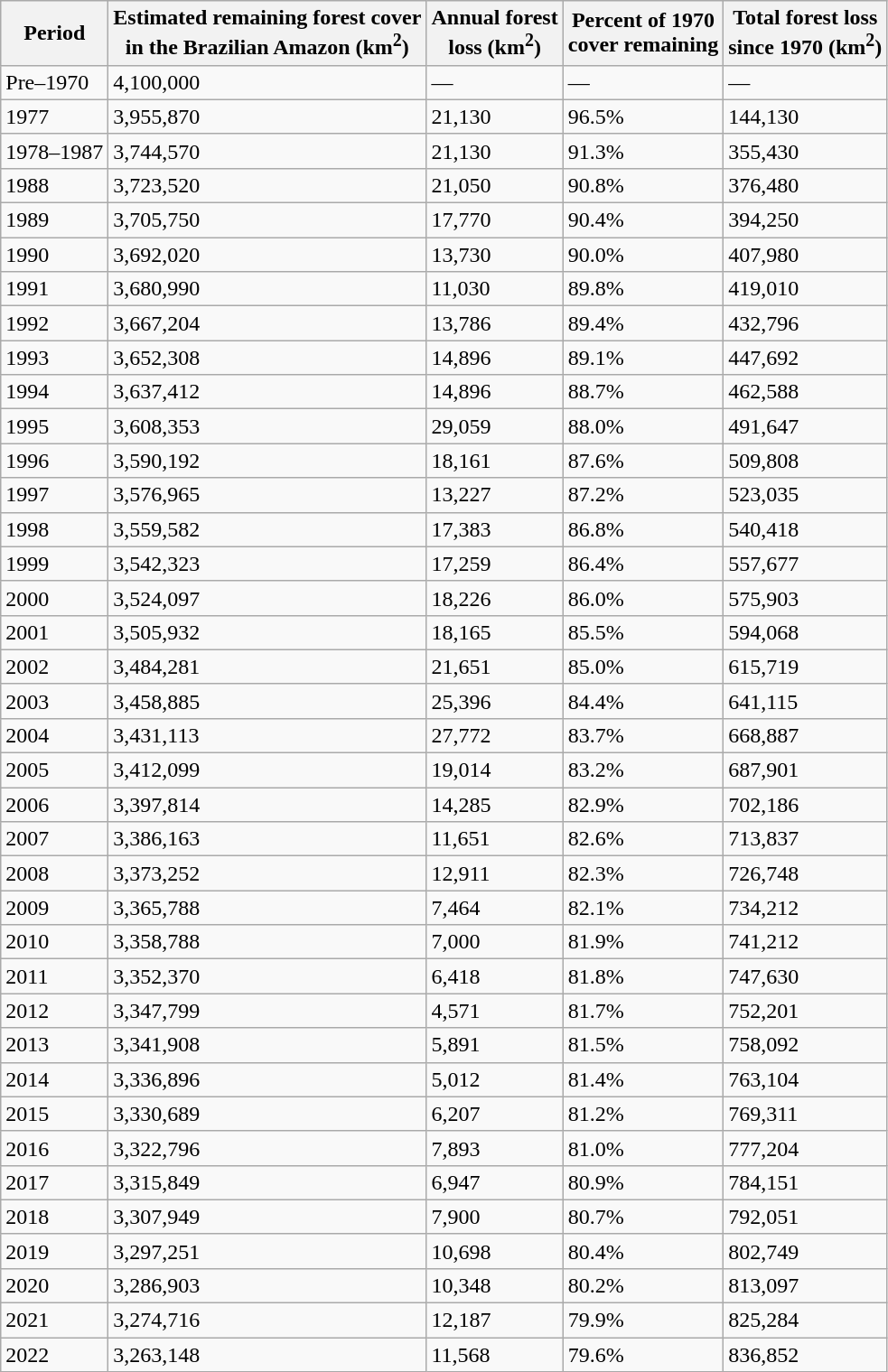<table class="wikitable">
<tr>
<th>Period</th>
<th>Estimated remaining forest cover<br>in the Brazilian Amazon (km<sup>2</sup>)</th>
<th>Annual forest<br>loss (km<sup>2</sup>)</th>
<th>Percent of 1970<br>cover remaining</th>
<th>Total forest loss<br>since 1970 (km<sup>2</sup>)</th>
</tr>
<tr>
<td>Pre–1970</td>
<td>4,100,000</td>
<td>—</td>
<td>—</td>
<td>—</td>
</tr>
<tr>
<td>1977</td>
<td>3,955,870</td>
<td>21,130</td>
<td>96.5%</td>
<td>144,130</td>
</tr>
<tr>
<td>1978–1987</td>
<td>3,744,570</td>
<td>21,130</td>
<td>91.3%</td>
<td>355,430</td>
</tr>
<tr>
<td>1988</td>
<td>3,723,520</td>
<td>21,050</td>
<td>90.8%</td>
<td>376,480</td>
</tr>
<tr>
<td>1989</td>
<td>3,705,750</td>
<td>17,770</td>
<td>90.4%</td>
<td>394,250</td>
</tr>
<tr>
<td>1990</td>
<td>3,692,020</td>
<td>13,730</td>
<td>90.0%</td>
<td>407,980</td>
</tr>
<tr>
<td>1991</td>
<td>3,680,990</td>
<td>11,030</td>
<td>89.8%</td>
<td>419,010</td>
</tr>
<tr>
<td>1992</td>
<td>3,667,204</td>
<td>13,786</td>
<td>89.4%</td>
<td>432,796</td>
</tr>
<tr>
<td>1993</td>
<td>3,652,308</td>
<td>14,896</td>
<td>89.1%</td>
<td>447,692</td>
</tr>
<tr>
<td>1994</td>
<td>3,637,412</td>
<td>14,896</td>
<td>88.7%</td>
<td>462,588</td>
</tr>
<tr>
<td>1995</td>
<td>3,608,353</td>
<td>29,059</td>
<td>88.0%</td>
<td>491,647</td>
</tr>
<tr>
<td>1996</td>
<td>3,590,192</td>
<td>18,161</td>
<td>87.6%</td>
<td>509,808</td>
</tr>
<tr>
<td>1997</td>
<td>3,576,965</td>
<td>13,227</td>
<td>87.2%</td>
<td>523,035</td>
</tr>
<tr>
<td>1998</td>
<td>3,559,582</td>
<td>17,383</td>
<td>86.8%</td>
<td>540,418</td>
</tr>
<tr>
<td>1999</td>
<td>3,542,323</td>
<td>17,259</td>
<td>86.4%</td>
<td>557,677</td>
</tr>
<tr>
<td>2000</td>
<td>3,524,097</td>
<td>18,226</td>
<td>86.0%</td>
<td>575,903</td>
</tr>
<tr>
<td>2001</td>
<td>3,505,932</td>
<td>18,165</td>
<td>85.5%</td>
<td>594,068</td>
</tr>
<tr>
<td>2002</td>
<td>3,484,281</td>
<td>21,651</td>
<td>85.0%</td>
<td>615,719</td>
</tr>
<tr>
<td>2003</td>
<td>3,458,885</td>
<td>25,396</td>
<td>84.4%</td>
<td>641,115</td>
</tr>
<tr>
<td>2004</td>
<td>3,431,113</td>
<td>27,772</td>
<td>83.7%</td>
<td>668,887</td>
</tr>
<tr>
<td>2005</td>
<td>3,412,099</td>
<td>19,014</td>
<td>83.2%</td>
<td>687,901</td>
</tr>
<tr>
<td>2006</td>
<td>3,397,814</td>
<td>14,285</td>
<td>82.9%</td>
<td>702,186</td>
</tr>
<tr>
<td>2007</td>
<td>3,386,163</td>
<td>11,651</td>
<td>82.6%</td>
<td>713,837</td>
</tr>
<tr>
<td>2008</td>
<td>3,373,252</td>
<td>12,911</td>
<td>82.3%</td>
<td>726,748</td>
</tr>
<tr>
<td>2009</td>
<td>3,365,788</td>
<td>7,464</td>
<td>82.1%</td>
<td>734,212</td>
</tr>
<tr>
<td>2010</td>
<td>3,358,788</td>
<td>7,000</td>
<td>81.9%</td>
<td>741,212</td>
</tr>
<tr>
<td>2011</td>
<td>3,352,370</td>
<td>6,418</td>
<td>81.8%</td>
<td>747,630</td>
</tr>
<tr>
<td>2012</td>
<td>3,347,799</td>
<td>4,571</td>
<td>81.7%</td>
<td>752,201</td>
</tr>
<tr>
<td>2013</td>
<td>3,341,908</td>
<td>5,891</td>
<td>81.5%</td>
<td>758,092</td>
</tr>
<tr>
<td>2014</td>
<td>3,336,896</td>
<td>5,012</td>
<td>81.4%</td>
<td>763,104</td>
</tr>
<tr>
<td>2015</td>
<td>3,330,689</td>
<td>6,207</td>
<td>81.2%</td>
<td>769,311</td>
</tr>
<tr>
<td>2016</td>
<td>3,322,796</td>
<td>7,893</td>
<td>81.0%</td>
<td>777,204</td>
</tr>
<tr>
<td>2017</td>
<td>3,315,849</td>
<td>6,947</td>
<td>80.9%</td>
<td>784,151</td>
</tr>
<tr>
<td>2018</td>
<td>3,307,949</td>
<td>7,900</td>
<td>80.7%</td>
<td>792,051</td>
</tr>
<tr>
<td>2019</td>
<td>3,297,251</td>
<td>10,698</td>
<td>80.4%</td>
<td>802,749</td>
</tr>
<tr>
<td>2020</td>
<td>3,286,903</td>
<td>10,348</td>
<td>80.2%</td>
<td>813,097</td>
</tr>
<tr>
<td>2021</td>
<td>3,274,716</td>
<td>12,187</td>
<td>79.9%</td>
<td>825,284</td>
</tr>
<tr>
<td>2022</td>
<td>3,263,148</td>
<td>11,568</td>
<td>79.6%</td>
<td>836,852</td>
</tr>
</table>
